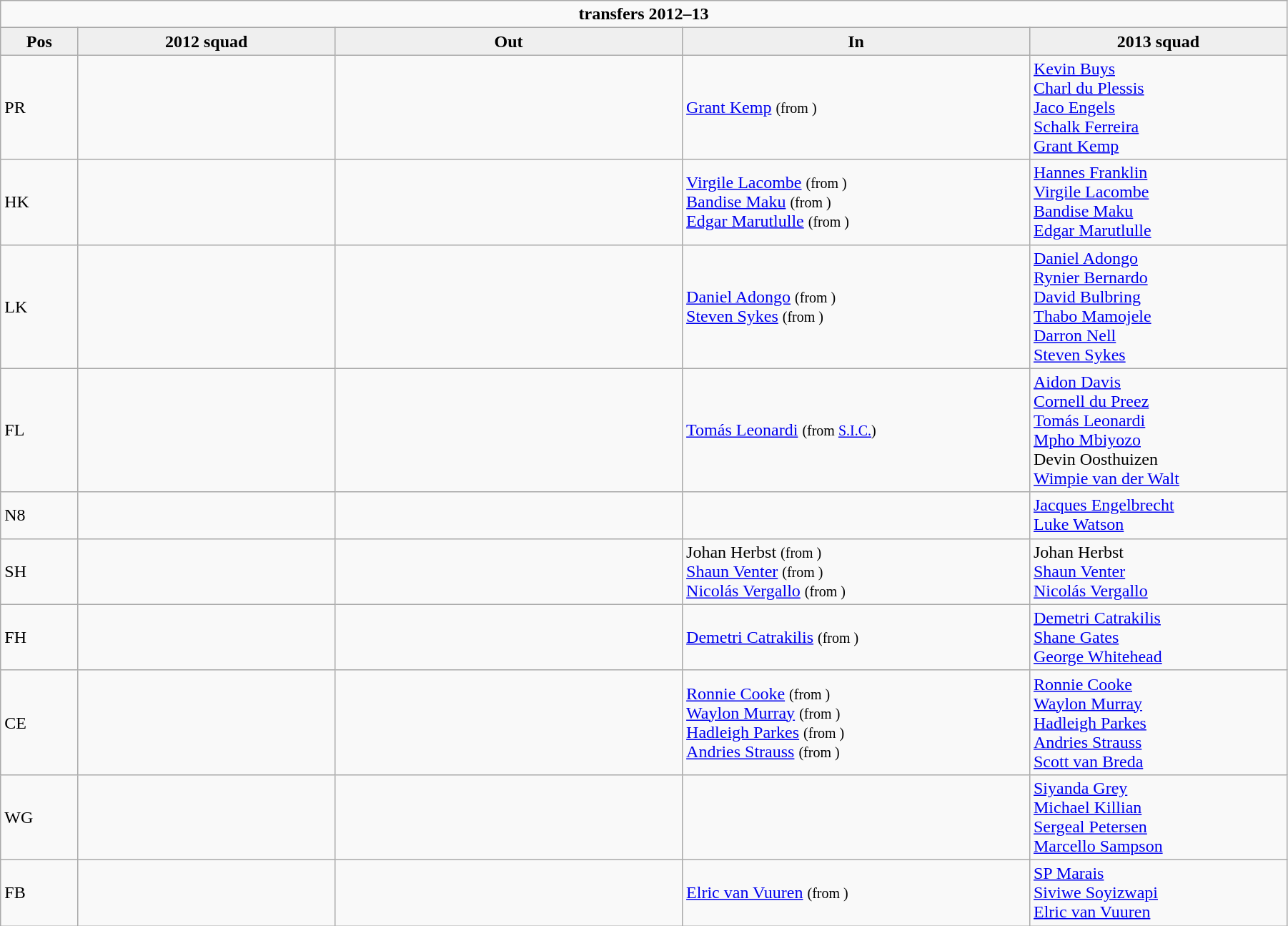<table class="wikitable" style="text-align: left; width:95%">
<tr>
<td colspan="100%" style="text-align:center;"><strong> transfers 2012–13</strong></td>
</tr>
<tr>
<th style="background:#efefef; width:6%;">Pos</th>
<th style="background:#efefef; width:20%;">2012 squad</th>
<th style="background:#efefef; width:27%;">Out</th>
<th style="background:#efefef; width:27%;">In</th>
<th style="background:#efefef; width:20%;">2013 squad</th>
</tr>
<tr>
<td>PR</td>
<td> </td>
<td> </td>
<td>  <a href='#'>Grant Kemp</a> <small>(from )</small></td>
<td> <a href='#'>Kevin Buys</a><br><a href='#'>Charl du Plessis</a><br><a href='#'>Jaco Engels</a><br><a href='#'>Schalk Ferreira</a><br><a href='#'>Grant Kemp</a></td>
</tr>
<tr>
<td>HK</td>
<td> </td>
<td> </td>
<td>  <a href='#'>Virgile Lacombe</a> <small>(from )</small><br> <a href='#'>Bandise Maku</a> <small>(from )</small><br> <a href='#'>Edgar Marutlulle</a> <small>(from )</small></td>
<td> <a href='#'>Hannes Franklin</a><br><a href='#'>Virgile Lacombe</a><br><a href='#'>Bandise Maku</a><br><a href='#'>Edgar Marutlulle</a></td>
</tr>
<tr>
<td>LK</td>
<td> </td>
<td> </td>
<td>  <a href='#'>Daniel Adongo</a> <small>(from )</small><br> <a href='#'>Steven Sykes</a> <small>(from )</small></td>
<td> <a href='#'>Daniel Adongo</a><br><a href='#'>Rynier Bernardo</a><br><a href='#'>David Bulbring</a><br><a href='#'>Thabo Mamojele</a><br><a href='#'>Darron Nell</a><br><a href='#'>Steven Sykes</a></td>
</tr>
<tr>
<td>FL</td>
<td> </td>
<td> </td>
<td>  <a href='#'>Tomás Leonardi</a> <small>(from  <a href='#'>S.I.C.</a>)</small></td>
<td> <a href='#'>Aidon Davis</a><br><a href='#'>Cornell du Preez</a><br><a href='#'>Tomás Leonardi</a><br><a href='#'>Mpho Mbiyozo</a><br>Devin Oosthuizen<br><a href='#'>Wimpie van der Walt</a></td>
</tr>
<tr>
<td>N8</td>
<td> </td>
<td> </td>
<td></td>
<td> <a href='#'>Jacques Engelbrecht</a><br><a href='#'>Luke Watson</a></td>
</tr>
<tr>
<td>SH</td>
<td> </td>
<td> </td>
<td>  Johan Herbst <small>(from )</small><br> <a href='#'>Shaun Venter</a> <small>(from )</small><br> <a href='#'>Nicolás Vergallo</a> <small>(from )</small></td>
<td> Johan Herbst<br><a href='#'>Shaun Venter</a><br><a href='#'>Nicolás Vergallo</a></td>
</tr>
<tr>
<td>FH</td>
<td> </td>
<td> </td>
<td>  <a href='#'>Demetri Catrakilis</a> <small>(from )</small></td>
<td> <a href='#'>Demetri Catrakilis</a><br><a href='#'>Shane Gates</a><br><a href='#'>George Whitehead</a></td>
</tr>
<tr>
<td>CE</td>
<td> </td>
<td> </td>
<td>  <a href='#'>Ronnie Cooke</a> <small>(from )</small><br> <a href='#'>Waylon Murray</a> <small>(from )</small><br> <a href='#'>Hadleigh Parkes</a> <small>(from )</small><br> <a href='#'>Andries Strauss</a> <small>(from )</small></td>
<td> <a href='#'>Ronnie Cooke</a><br><a href='#'>Waylon Murray</a><br><a href='#'>Hadleigh Parkes</a><br><a href='#'>Andries Strauss</a><br><a href='#'>Scott van Breda</a></td>
</tr>
<tr>
<td>WG</td>
<td> </td>
<td> </td>
<td></td>
<td> <a href='#'>Siyanda Grey</a><br><a href='#'>Michael Killian</a><br><a href='#'>Sergeal Petersen</a><br><a href='#'>Marcello Sampson</a></td>
</tr>
<tr>
<td>FB</td>
<td> </td>
<td> </td>
<td>  <a href='#'>Elric van Vuuren</a> <small>(from )</small></td>
<td> <a href='#'>SP Marais</a><br><a href='#'>Siviwe Soyizwapi</a><br><a href='#'>Elric van Vuuren</a></td>
</tr>
</table>
